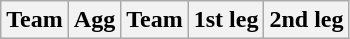<table class="wikitable">
<tr>
<th>Team</th>
<th>Agg</th>
<th>Team</th>
<th>1st leg</th>
<th>2nd leg<br>












</th>
</tr>
</table>
